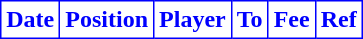<table class="wikitable plainrowheaders sortable">
<tr>
<th style="background:white; color:blue; border: 1px solid blue;">Date</th>
<th style="background:white; color:blue; border: 1px solid blue;">Position</th>
<th style="background:white; color:blue; border: 1px solid blue;">Player</th>
<th style="background:white; color:blue; border: 1px solid blue;">To</th>
<th style="background:white; color:blue; border: 1px solid blue;">Fee</th>
<th style="background:white; color:blue; border: 1px solid blue;">Ref</th>
</tr>
</table>
